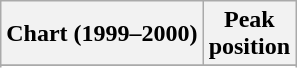<table class="wikitable sortable plainrowheaders">
<tr>
<th>Chart (1999–2000)</th>
<th>Peak<br>position</th>
</tr>
<tr>
</tr>
<tr>
</tr>
<tr>
</tr>
<tr>
</tr>
<tr>
</tr>
<tr>
</tr>
</table>
